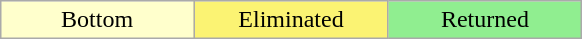<table class="wikitable" style="margin:1em auto; text-align:center;">
<tr>
<td style="background:#FFFFCC" ; padding-left: 1em;" width="20%"="Center">Bottom</td>
<td style="background:#FBF373" ; padding-left: 1em;" width="20%"="Center">Eliminated</td>
<td style="background:lightgreen" ; padding-left: 1em;" width="20%"="Center">Returned</td>
</tr>
</table>
